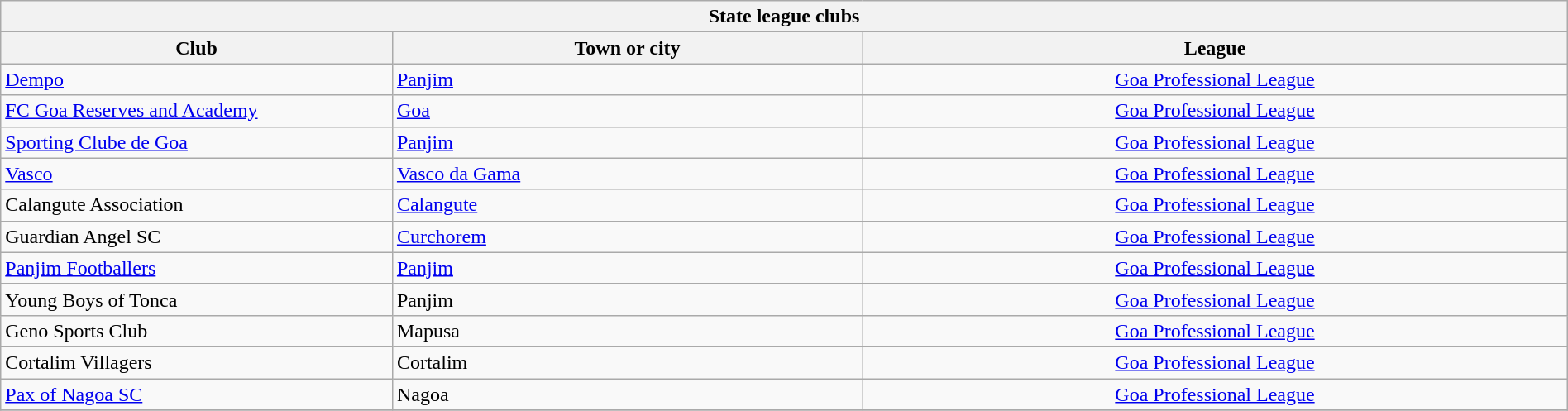<table class="wikitable sortable" width="100%">
<tr>
<th colspan="3">State league clubs</th>
</tr>
<tr>
<th !width="25%">Club</th>
<th width="30%">Town or city</th>
<th width="45%">League</th>
</tr>
<tr>
<td><a href='#'>Dempo</a></td>
<td><a href='#'>Panjim</a></td>
<td align="center"><a href='#'>Goa Professional League</a></td>
</tr>
<tr>
<td><a href='#'>FC Goa Reserves and Academy</a></td>
<td><a href='#'>Goa</a></td>
<td align="center"><a href='#'>Goa Professional League</a></td>
</tr>
<tr>
<td><a href='#'>Sporting Clube de Goa</a></td>
<td><a href='#'>Panjim</a></td>
<td align="center"><a href='#'>Goa Professional League</a></td>
</tr>
<tr>
<td><a href='#'>Vasco</a></td>
<td><a href='#'>Vasco da Gama</a></td>
<td align="center"><a href='#'>Goa Professional League</a></td>
</tr>
<tr>
<td>Calangute Association</td>
<td><a href='#'>Calangute</a></td>
<td align="center"><a href='#'>Goa Professional League</a></td>
</tr>
<tr>
<td>Guardian Angel SC</td>
<td><a href='#'>Curchorem</a></td>
<td align="center"><a href='#'>Goa Professional League</a></td>
</tr>
<tr>
<td><a href='#'>Panjim Footballers</a></td>
<td><a href='#'>Panjim</a></td>
<td align="center"><a href='#'>Goa Professional League</a></td>
</tr>
<tr>
<td>Young Boys of Tonca</td>
<td>Panjim</td>
<td align="center"><a href='#'>Goa Professional League</a></td>
</tr>
<tr>
<td>Geno Sports Club</td>
<td>Mapusa</td>
<td align="center"><a href='#'>Goa Professional League</a></td>
</tr>
<tr>
<td>Cortalim Villagers</td>
<td>Cortalim</td>
<td align="center"><a href='#'>Goa Professional League</a></td>
</tr>
<tr>
<td><a href='#'>Pax of Nagoa SC</a></td>
<td>Nagoa</td>
<td align="center"><a href='#'>Goa Professional League</a></td>
</tr>
<tr>
</tr>
</table>
